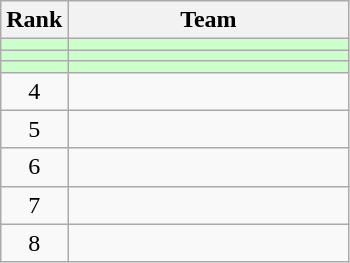<table class=wikitable style="text-align:center;">
<tr>
<th>Rank</th>
<th width=180>Team</th>
</tr>
<tr bgcolor=#CCFFCC>
<td></td>
<td align=left></td>
</tr>
<tr bgcolor=#CCFFCC>
<td></td>
<td align=left></td>
</tr>
<tr bgcolor=#CCFFCC>
<td></td>
<td align=left></td>
</tr>
<tr>
<td>4</td>
<td align=left></td>
</tr>
<tr>
<td>5</td>
<td align=left></td>
</tr>
<tr>
<td>6</td>
<td align=left></td>
</tr>
<tr>
<td>7</td>
<td align=left></td>
</tr>
<tr>
<td>8</td>
<td align=left></td>
</tr>
</table>
